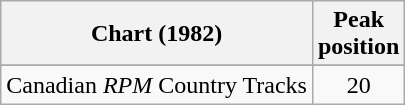<table class="wikitable">
<tr>
<th align="left">Chart (1982)</th>
<th align="center">Peak<br>position</th>
</tr>
<tr>
</tr>
<tr>
<td align="left">Canadian <em>RPM</em> Country Tracks</td>
<td align="center">20</td>
</tr>
</table>
